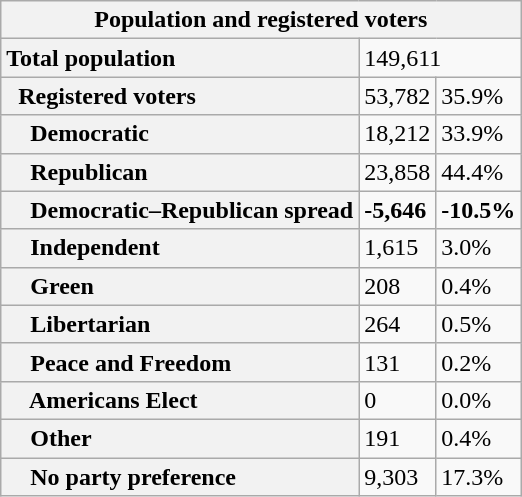<table class="wikitable collapsible collapsed">
<tr>
<th colspan="3">Population and registered voters</th>
</tr>
<tr>
<th scope="row" style="text-align: left;">Total population</th>
<td colspan="2">149,611</td>
</tr>
<tr>
<th scope="row" style="text-align: left;">  Registered voters</th>
<td>53,782</td>
<td>35.9%</td>
</tr>
<tr>
<th scope="row" style="text-align: left;">    Democratic</th>
<td>18,212</td>
<td>33.9%</td>
</tr>
<tr>
<th scope="row" style="text-align: left;">    Republican</th>
<td>23,858</td>
<td>44.4%</td>
</tr>
<tr>
<th scope="row" style="text-align: left;">    Democratic–Republican spread</th>
<td><span><strong>-5,646</strong></span></td>
<td><span><strong>-10.5%</strong></span></td>
</tr>
<tr>
<th scope="row" style="text-align: left;">    Independent</th>
<td>1,615</td>
<td>3.0%</td>
</tr>
<tr>
<th scope="row" style="text-align: left;">    Green</th>
<td>208</td>
<td>0.4%</td>
</tr>
<tr>
<th scope="row" style="text-align: left;">    Libertarian</th>
<td>264</td>
<td>0.5%</td>
</tr>
<tr>
<th scope="row" style="text-align: left;">    Peace and Freedom</th>
<td>131</td>
<td>0.2%</td>
</tr>
<tr>
<th scope="row" style="text-align: left;">    Americans Elect</th>
<td>0</td>
<td>0.0%</td>
</tr>
<tr>
<th scope="row" style="text-align: left;">    Other</th>
<td>191</td>
<td>0.4%</td>
</tr>
<tr>
<th scope="row" style="text-align: left;">    No party preference</th>
<td>9,303</td>
<td>17.3%</td>
</tr>
</table>
